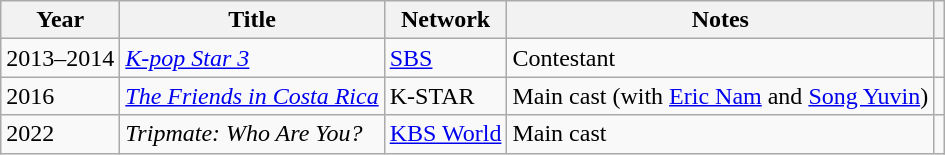<table class="wikitable">
<tr>
<th>Year</th>
<th>Title</th>
<th>Network</th>
<th>Notes</th>
<th></th>
</tr>
<tr>
<td>2013–2014</td>
<td><em><a href='#'>K-pop Star 3</a></em></td>
<td><a href='#'>SBS</a></td>
<td>Contestant</td>
<td align=center></td>
</tr>
<tr>
<td>2016</td>
<td><em><a href='#'>The Friends in Costa Rica</a></em></td>
<td>K-STAR</td>
<td>Main cast (with <a href='#'>Eric Nam</a> and <a href='#'>Song Yuvin</a>)</td>
<td align=center></td>
</tr>
<tr>
<td>2022</td>
<td><em>Tripmate: Who Are You?</em></td>
<td><a href='#'>KBS World</a></td>
<td>Main cast</td>
<td align=center></td>
</tr>
</table>
